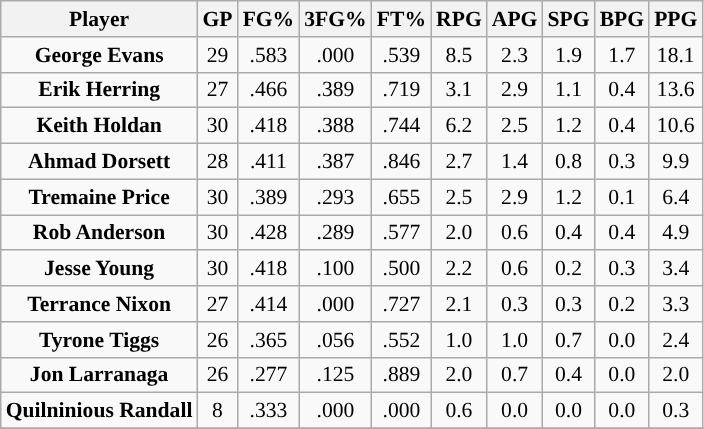<table class="wikitable sortable" style="font-size: 90%">
<tr>
<th>Player</th>
<th>GP</th>
<th>FG%</th>
<th>3FG%</th>
<th>FT%</th>
<th>RPG</th>
<th>APG</th>
<th>SPG</th>
<th>BPG</th>
<th>PPG</th>
</tr>
<tr align="center" bgcolor="">
<td><strong>George Evans</strong></td>
<td>29</td>
<td>.583</td>
<td>.000</td>
<td>.539</td>
<td>8.5</td>
<td>2.3</td>
<td>1.9</td>
<td>1.7</td>
<td>18.1</td>
</tr>
<tr align="center" bgcolor="">
<td><strong>Erik Herring</strong></td>
<td>27</td>
<td>.466</td>
<td>.389</td>
<td>.719</td>
<td>3.1</td>
<td>2.9</td>
<td>1.1</td>
<td>0.4</td>
<td>13.6</td>
</tr>
<tr align="center" bgcolor="">
<td><strong>Keith Holdan</strong></td>
<td>30</td>
<td>.418</td>
<td>.388</td>
<td>.744</td>
<td>6.2</td>
<td>2.5</td>
<td>1.2</td>
<td>0.4</td>
<td>10.6</td>
</tr>
<tr align="center" bgcolor="">
<td><strong>Ahmad Dorsett</strong></td>
<td>28</td>
<td>.411</td>
<td>.387</td>
<td>.846</td>
<td>2.7</td>
<td>1.4</td>
<td>0.8</td>
<td>0.3</td>
<td>9.9</td>
</tr>
<tr align="center" bgcolor="">
<td><strong>Tremaine Price</strong></td>
<td>30</td>
<td>.389</td>
<td>.293</td>
<td>.655</td>
<td>2.5</td>
<td>2.9</td>
<td>1.2</td>
<td>0.1</td>
<td>6.4</td>
</tr>
<tr align="center" bgcolor="">
<td><strong>Rob Anderson</strong></td>
<td>30</td>
<td>.428</td>
<td>.289</td>
<td>.577</td>
<td>2.0</td>
<td>0.6</td>
<td>0.4</td>
<td>0.4</td>
<td>4.9</td>
</tr>
<tr align="center" bgcolor="">
<td><strong>Jesse Young</strong></td>
<td>30</td>
<td>.418</td>
<td>.100</td>
<td>.500</td>
<td>2.2</td>
<td>0.6</td>
<td>0.2</td>
<td>0.3</td>
<td>3.4</td>
</tr>
<tr align="center" bgcolor="">
<td><strong>Terrance Nixon</strong></td>
<td>27</td>
<td>.414</td>
<td>.000</td>
<td>.727</td>
<td>2.1</td>
<td>0.3</td>
<td>0.3</td>
<td>0.2</td>
<td>3.3</td>
</tr>
<tr align="center" bgcolor="">
<td><strong>Tyrone Tiggs</strong></td>
<td>26</td>
<td>.365</td>
<td>.056</td>
<td>.552</td>
<td>1.0</td>
<td>1.0</td>
<td>0.7</td>
<td>0.0</td>
<td>2.4</td>
</tr>
<tr align="center" bgcolor="">
<td><strong>Jon Larranaga</strong></td>
<td>26</td>
<td>.277</td>
<td>.125</td>
<td>.889</td>
<td>2.0</td>
<td>0.7</td>
<td>0.4</td>
<td>0.0</td>
<td>2.0</td>
</tr>
<tr align="center" bgcolor="">
<td><strong>Quilninious Randall</strong></td>
<td>8</td>
<td>.333</td>
<td>.000</td>
<td>.000</td>
<td>0.6</td>
<td>0.0</td>
<td>0.0</td>
<td>0.0</td>
<td>0.3</td>
</tr>
<tr align="center" bgcolor="">
</tr>
</table>
